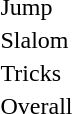<table>
<tr>
<td>Jump <br></td>
<td></td>
<td></td>
<td></td>
</tr>
<tr>
<td>Slalom <br></td>
<td></td>
<td></td>
<td></td>
</tr>
<tr>
<td>Tricks <br></td>
<td></td>
<td></td>
<td></td>
</tr>
<tr>
<td>Overall <br></td>
<td></td>
<td></td>
<td></td>
</tr>
</table>
